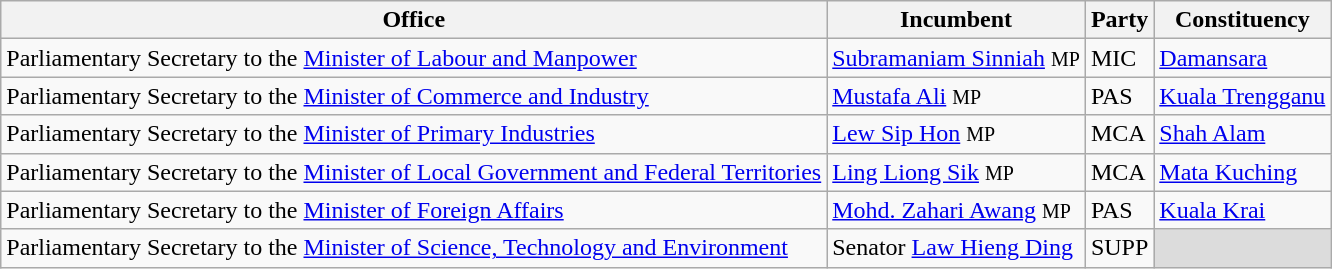<table class="sortable wikitable">
<tr>
<th>Office</th>
<th>Incumbent</th>
<th>Party</th>
<th>Constituency</th>
</tr>
<tr>
<td>Parliamentary Secretary to the <a href='#'>Minister of Labour and Manpower</a></td>
<td><a href='#'>Subramaniam Sinniah</a> <small>MP</small></td>
<td>MIC</td>
<td><a href='#'>Damansara</a></td>
</tr>
<tr>
<td>Parliamentary Secretary to the <a href='#'>Minister of Commerce and Industry</a></td>
<td><a href='#'>Mustafa Ali</a> <small>MP</small></td>
<td>PAS</td>
<td><a href='#'>Kuala Trengganu</a></td>
</tr>
<tr>
<td>Parliamentary Secretary to the <a href='#'>Minister of Primary Industries</a></td>
<td><a href='#'>Lew Sip Hon</a> <small>MP</small></td>
<td>MCA</td>
<td><a href='#'>Shah Alam</a></td>
</tr>
<tr>
<td>Parliamentary Secretary to the <a href='#'>Minister of Local Government and Federal Territories</a></td>
<td><a href='#'>Ling Liong Sik</a> <small>MP</small></td>
<td>MCA</td>
<td><a href='#'>Mata Kuching</a></td>
</tr>
<tr>
<td>Parliamentary Secretary to the <a href='#'>Minister of Foreign Affairs</a></td>
<td><a href='#'>Mohd. Zahari Awang</a> <small>MP</small></td>
<td>PAS</td>
<td><a href='#'>Kuala Krai</a></td>
</tr>
<tr>
<td>Parliamentary Secretary to the <a href='#'>Minister of Science, Technology and Environment</a></td>
<td>Senator <a href='#'>Law Hieng Ding</a></td>
<td>SUPP</td>
<td bgcolor=dcdcdc></td>
</tr>
</table>
